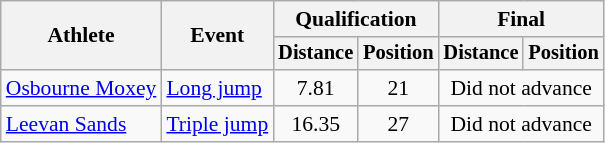<table class=wikitable style="font-size:90%">
<tr>
<th rowspan="2">Athlete</th>
<th rowspan="2">Event</th>
<th colspan="2">Qualification</th>
<th colspan="2">Final</th>
</tr>
<tr style="font-size:95%">
<th>Distance</th>
<th>Position</th>
<th>Distance</th>
<th>Position</th>
</tr>
<tr align=center>
<td align=left><a href='#'>Osbourne Moxey</a></td>
<td align=left><a href='#'>Long jump</a></td>
<td>7.81</td>
<td>21</td>
<td colspan=2>Did not advance</td>
</tr>
<tr align=center>
<td align=left><a href='#'>Leevan Sands</a></td>
<td align=left><a href='#'>Triple jump</a></td>
<td>16.35</td>
<td>27</td>
<td colspan=2>Did not advance</td>
</tr>
</table>
